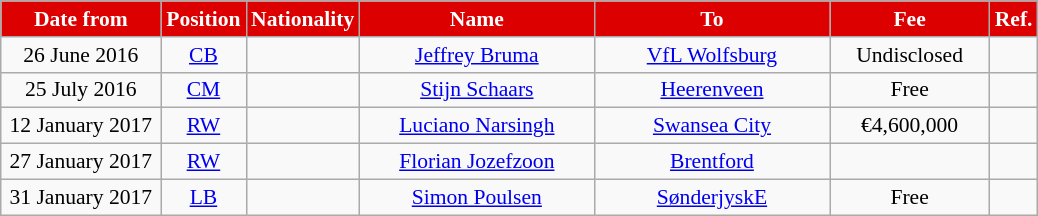<table class="wikitable"  style="text-align:center; font-size:90%; ">
<tr>
<th style="background:#DD0000; color:#FFFFFF; width:100px;">Date from</th>
<th style="background:#DD0000; color:#FFFFFF; width:50px;">Position</th>
<th style="background:#DD0000; color:#FFFFFF; width:50px;">Nationality</th>
<th style="background:#DD0000; color:#FFFFFF; width:150px;">Name</th>
<th style="background:#DD0000; color:#FFFFFF; width:150px;">To</th>
<th style="background:#DD0000; color:#FFFFFF; width:100px;">Fee</th>
<th style="background:#DD0000; color:#FFFFFF; width:25px;">Ref.</th>
</tr>
<tr>
<td>26 June 2016</td>
<td><a href='#'>CB</a></td>
<td></td>
<td><a href='#'>Jeffrey Bruma</a></td>
<td> <a href='#'>VfL Wolfsburg</a></td>
<td>Undisclosed</td>
<td></td>
</tr>
<tr>
<td>25 July 2016</td>
<td><a href='#'>CM</a></td>
<td></td>
<td><a href='#'>Stijn Schaars</a></td>
<td> <a href='#'>Heerenveen</a></td>
<td>Free</td>
<td></td>
</tr>
<tr>
<td>12 January 2017</td>
<td><a href='#'>RW</a></td>
<td></td>
<td><a href='#'>Luciano Narsingh</a></td>
<td> <a href='#'>Swansea City</a></td>
<td>€4,600,000</td>
<td></td>
</tr>
<tr>
<td>27 January 2017</td>
<td><a href='#'>RW</a></td>
<td></td>
<td><a href='#'>Florian Jozefzoon</a></td>
<td> <a href='#'>Brentford</a></td>
<td></td>
<td></td>
</tr>
<tr>
<td>31 January 2017</td>
<td><a href='#'>LB</a></td>
<td></td>
<td><a href='#'>Simon Poulsen</a></td>
<td> <a href='#'>SønderjyskE</a></td>
<td>Free</td>
<td></td>
</tr>
</table>
